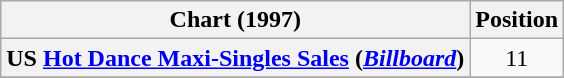<table class="wikitable plainrowheaders" style="text-align:center;">
<tr>
<th scope="col">Chart (1997)</th>
<th scope="col">Position</th>
</tr>
<tr>
<th scope="row">US <a href='#'>Hot Dance Maxi-Singles Sales</a> (<em><a href='#'>Billboard</a></em>)</th>
<td style="text-align:center;">11</td>
</tr>
<tr>
</tr>
</table>
